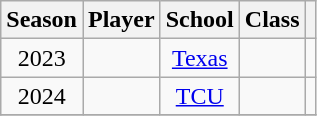<table class="wikitable sortable" style="text-align: center;">
<tr>
<th>Season</th>
<th>Player</th>
<th>School</th>
<th>Class</th>
<th class="unsortable"></th>
</tr>
<tr>
<td>2023</td>
<td></td>
<td><a href='#'>Texas</a></td>
<td></td>
<td></td>
</tr>
<tr>
<td>2024</td>
<td></td>
<td><a href='#'>TCU</a></td>
<td></td>
<td></td>
</tr>
<tr>
</tr>
</table>
